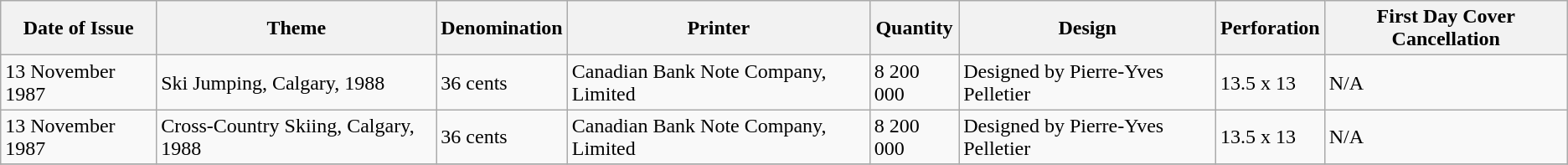<table class="wikitable sortable">
<tr>
<th>Date of Issue</th>
<th>Theme</th>
<th>Denomination</th>
<th>Printer</th>
<th>Quantity</th>
<th>Design</th>
<th>Perforation</th>
<th>First Day Cover Cancellation</th>
</tr>
<tr>
<td>13 November 1987</td>
<td>Ski Jumping, Calgary, 1988</td>
<td>36 cents</td>
<td>Canadian Bank Note Company, Limited</td>
<td>8 200 000</td>
<td>Designed by Pierre-Yves Pelletier</td>
<td>13.5 x 13</td>
<td>N/A</td>
</tr>
<tr>
<td>13 November 1987</td>
<td>Cross-Country Skiing, Calgary, 1988</td>
<td>36 cents</td>
<td>Canadian Bank Note Company, Limited</td>
<td>8 200 000</td>
<td>Designed by Pierre-Yves Pelletier</td>
<td>13.5 x 13</td>
<td>N/A</td>
</tr>
<tr>
</tr>
</table>
